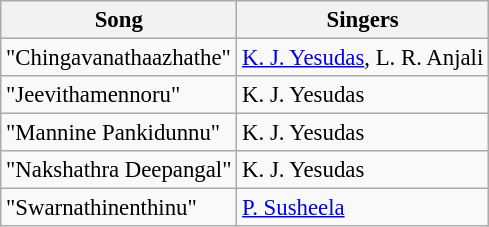<table class="wikitable" style="font-size:95%;">
<tr>
<th>Song</th>
<th>Singers</th>
</tr>
<tr>
<td>"Chingavanathaazhathe"</td>
<td><a href='#'>K. J. Yesudas</a>, L. R. Anjali</td>
</tr>
<tr>
<td>"Jeevithamennoru"</td>
<td>K. J. Yesudas</td>
</tr>
<tr>
<td>"Mannine Pankidunnu"</td>
<td>K. J. Yesudas</td>
</tr>
<tr>
<td>"Nakshathra Deepangal"</td>
<td>K. J. Yesudas</td>
</tr>
<tr>
<td>"Swarnathinenthinu"</td>
<td><a href='#'>P. Susheela</a></td>
</tr>
</table>
